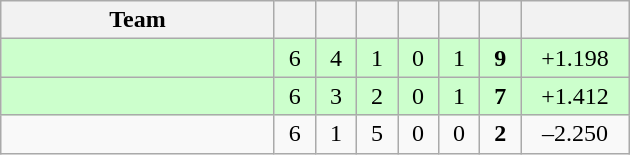<table class="wikitable" style="text-align:center">
<tr>
<th style="width:175px;">Team</th>
<th style="width:20px;"></th>
<th style="width:20px;"></th>
<th style="width:20px;"></th>
<th style="width:20px;"></th>
<th style="width:20px;"></th>
<th style="width:20px;"></th>
<th style="width:65px;"></th>
</tr>
<tr style="background:#cfc">
<td style="text-align:left"></td>
<td>6</td>
<td>4</td>
<td>1</td>
<td>0</td>
<td>1</td>
<td><strong>9</strong></td>
<td>+1.198</td>
</tr>
<tr style="background:#cfc">
<td style="text-align:left"></td>
<td>6</td>
<td>3</td>
<td>2</td>
<td>0</td>
<td>1</td>
<td><strong>7</strong></td>
<td>+1.412</td>
</tr>
<tr>
<td style="text-align:left"></td>
<td>6</td>
<td>1</td>
<td>5</td>
<td>0</td>
<td>0</td>
<td><strong>2</strong></td>
<td>–2.250</td>
</tr>
</table>
